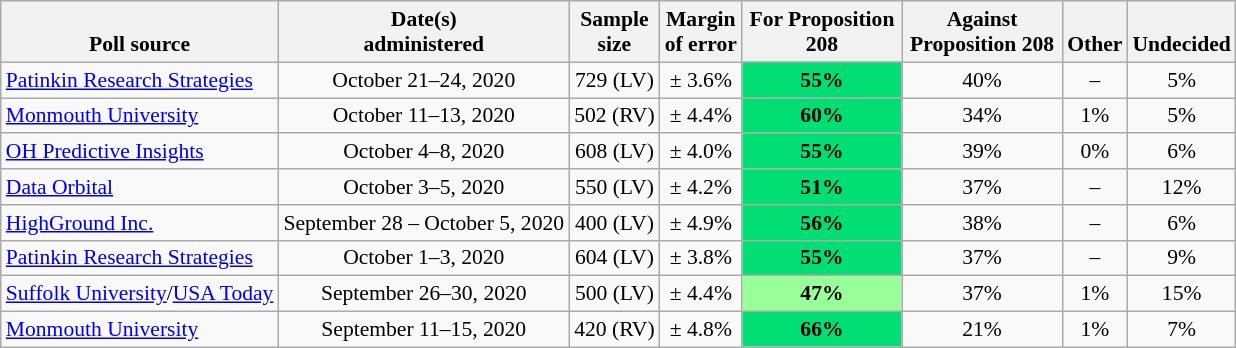<table class="wikitable" style="font-size:90%;text-align:center;">
<tr valign=bottom>
<th>Poll source</th>
<th>Date(s)<br>administered</th>
<th>Sample<br>size</th>
<th>Margin<br>of error</th>
<th style="width:100px;">For Proposition 208</th>
<th style="width:100px;">Against Proposition 208</th>
<th>Other</th>
<th>Undecided</th>
</tr>
<tr>
<td style="text-align:left;"><a href='#'>Patinkin Research Strategies</a></td>
<td>October 21–24, 2020</td>
<td>729 (LV)</td>
<td>± 3.6%</td>
<td style="background: rgb(1,223,116);"><strong>55%</strong></td>
<td>40%</td>
<td>–</td>
<td>5%</td>
</tr>
<tr>
<td style="text-align:left;"><a href='#'>Monmouth University</a></td>
<td>October 11–13, 2020</td>
<td>502 (RV)</td>
<td>± 4.4%</td>
<td style="background: rgb(1,223,116);"><strong>60%</strong></td>
<td>34%</td>
<td>1%</td>
<td>5%</td>
</tr>
<tr>
<td style="text-align:left;"><a href='#'>OH Predictive Insights</a></td>
<td>October 4–8, 2020</td>
<td>608 (LV)</td>
<td>± 4.0%</td>
<td style="background: rgb(1,223,116);"><strong>55%</strong></td>
<td>39%</td>
<td>0%</td>
<td>6%</td>
</tr>
<tr>
<td style="text-align:left;"><a href='#'>Data Orbital</a></td>
<td>October 3–5, 2020</td>
<td>550 (LV)</td>
<td>± 4.2%</td>
<td style="background: rgb(1,223,116);"><strong>51%</strong></td>
<td>37%</td>
<td>–</td>
<td>12%</td>
</tr>
<tr>
<td style="text-align:left;"><a href='#'>HighGround Inc.</a></td>
<td>September 28 – October 5, 2020</td>
<td>400 (LV)</td>
<td>± 4.9%</td>
<td style="background: rgb(1,223,116);"><strong>56%</strong></td>
<td>38%</td>
<td>–</td>
<td>6%</td>
</tr>
<tr>
<td style="text-align:left;"><a href='#'>Patinkin Research Strategies</a></td>
<td>October 1–3, 2020</td>
<td>604 (LV)</td>
<td>± 3.8%</td>
<td style="background: rgb(1,223,116);"><strong>55%</strong></td>
<td>37%</td>
<td>–</td>
<td>9%</td>
</tr>
<tr>
<td style="text-align:left;"><a href='#'>Suffolk University</a>/<a href='#'>USA Today</a></td>
<td>September 26–30, 2020</td>
<td>500 (LV)</td>
<td>± 4.4%</td>
<td style="background: rgb(153, 255, 153);"><strong>47%</strong></td>
<td>37%</td>
<td>1%</td>
<td>15%</td>
</tr>
<tr>
<td style="text-align:left;"><a href='#'>Monmouth University</a></td>
<td>September 11–15, 2020</td>
<td>420 (RV)</td>
<td>± 4.8%</td>
<td style="background: rgb(1,223,116);"><strong>66%</strong></td>
<td>21%</td>
<td>1%</td>
<td>7%</td>
</tr>
</table>
